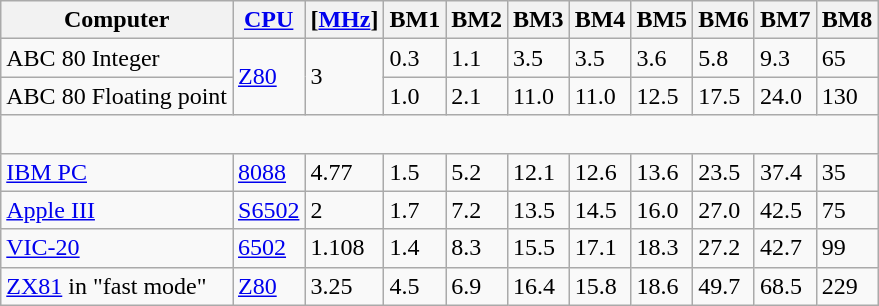<table class="wikitable">
<tr>
<th>Computer</th>
<th><a href='#'>CPU</a></th>
<th>&#91;<a href='#'>MHz</a>&#93;</th>
<th>BM1</th>
<th>BM2</th>
<th>BM3</th>
<th>BM4</th>
<th>BM5</th>
<th>BM6</th>
<th>BM7</th>
<th>BM8</th>
</tr>
<tr>
<td>ABC 80 Integer</td>
<td rowspan="2"><a href='#'>Z80</a></td>
<td rowspan="2">3</td>
<td>0.3</td>
<td>1.1</td>
<td>3.5</td>
<td>3.5</td>
<td>3.6</td>
<td>5.8</td>
<td>9.3</td>
<td>65</td>
</tr>
<tr>
<td>ABC 80 Floating point</td>
<td>1.0</td>
<td>2.1</td>
<td>11.0</td>
<td>11.0</td>
<td>12.5</td>
<td>17.5</td>
<td>24.0</td>
<td>130</td>
</tr>
<tr>
<td colspan="11"> </td>
</tr>
<tr>
<td><a href='#'>IBM PC</a></td>
<td><a href='#'>8088</a></td>
<td>4.77  </td>
<td>1.5</td>
<td>5.2</td>
<td>12.1</td>
<td>12.6</td>
<td>13.6</td>
<td>23.5</td>
<td>37.4</td>
<td>35</td>
</tr>
<tr>
<td><a href='#'>Apple III</a></td>
<td><a href='#'>S6502</a></td>
<td>2</td>
<td>1.7</td>
<td>7.2</td>
<td>13.5</td>
<td>14.5</td>
<td>16.0</td>
<td>27.0</td>
<td>42.5</td>
<td>75</td>
</tr>
<tr>
<td><a href='#'>VIC-20</a></td>
<td><a href='#'>6502</a></td>
<td>1.108</td>
<td>1.4</td>
<td>8.3</td>
<td>15.5</td>
<td>17.1</td>
<td>18.3</td>
<td>27.2</td>
<td>42.7</td>
<td>99</td>
</tr>
<tr>
<td><a href='#'>ZX81</a> in "fast mode"</td>
<td><a href='#'>Z80</a></td>
<td>3.25</td>
<td>4.5</td>
<td>6.9</td>
<td>16.4</td>
<td>15.8</td>
<td>18.6</td>
<td>49.7</td>
<td>68.5</td>
<td>229</td>
</tr>
</table>
